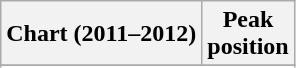<table class="wikitable sortable">
<tr>
<th>Chart (2011–2012)</th>
<th>Peak<br>position</th>
</tr>
<tr>
</tr>
<tr>
</tr>
<tr>
</tr>
</table>
